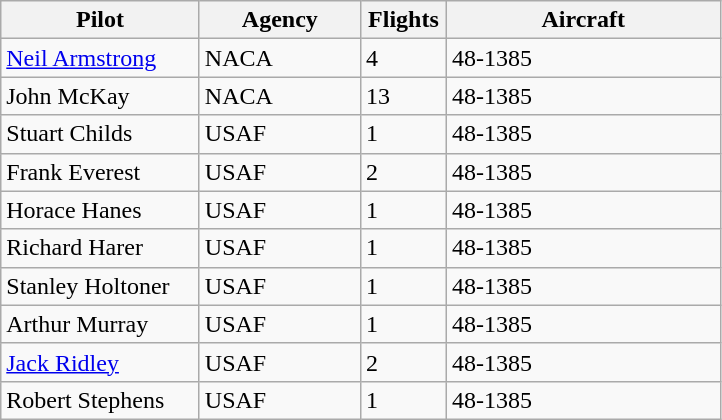<table class="wikitable">
<tr>
<th width="125">Pilot</th>
<th width="100">Agency</th>
<th width="50">Flights</th>
<th width="175">Aircraft</th>
</tr>
<tr>
<td><a href='#'>Neil Armstrong</a></td>
<td>NACA</td>
<td>4</td>
<td>48-1385</td>
</tr>
<tr>
<td>John McKay</td>
<td>NACA</td>
<td>13</td>
<td>48-1385</td>
</tr>
<tr>
<td>Stuart Childs</td>
<td>USAF</td>
<td>1</td>
<td>48-1385</td>
</tr>
<tr>
<td>Frank Everest</td>
<td>USAF</td>
<td>2</td>
<td>48-1385</td>
</tr>
<tr>
<td>Horace Hanes</td>
<td>USAF</td>
<td>1</td>
<td>48-1385</td>
</tr>
<tr>
<td>Richard Harer</td>
<td>USAF</td>
<td>1</td>
<td>48-1385</td>
</tr>
<tr>
<td>Stanley Holtoner</td>
<td>USAF</td>
<td>1</td>
<td>48-1385</td>
</tr>
<tr>
<td>Arthur Murray</td>
<td>USAF</td>
<td>1</td>
<td>48-1385</td>
</tr>
<tr>
<td><a href='#'>Jack Ridley</a></td>
<td>USAF</td>
<td>2</td>
<td>48-1385</td>
</tr>
<tr>
<td>Robert Stephens</td>
<td>USAF</td>
<td>1</td>
<td>48-1385</td>
</tr>
</table>
